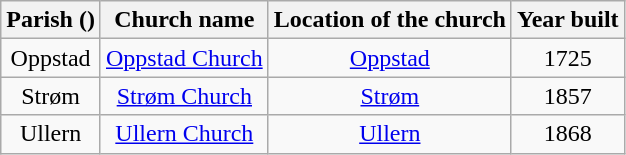<table class="wikitable" style="text-align:center">
<tr>
<th>Parish ()</th>
<th>Church name</th>
<th>Location of the church</th>
<th>Year built</th>
</tr>
<tr>
<td rowspan="1">Oppstad</td>
<td><a href='#'>Oppstad Church</a></td>
<td><a href='#'>Oppstad</a></td>
<td>1725</td>
</tr>
<tr>
<td rowspan="1">Strøm</td>
<td><a href='#'>Strøm Church</a></td>
<td><a href='#'>Strøm</a></td>
<td>1857</td>
</tr>
<tr>
<td rowspan="1">Ullern</td>
<td><a href='#'>Ullern Church</a></td>
<td><a href='#'>Ullern</a></td>
<td>1868</td>
</tr>
</table>
